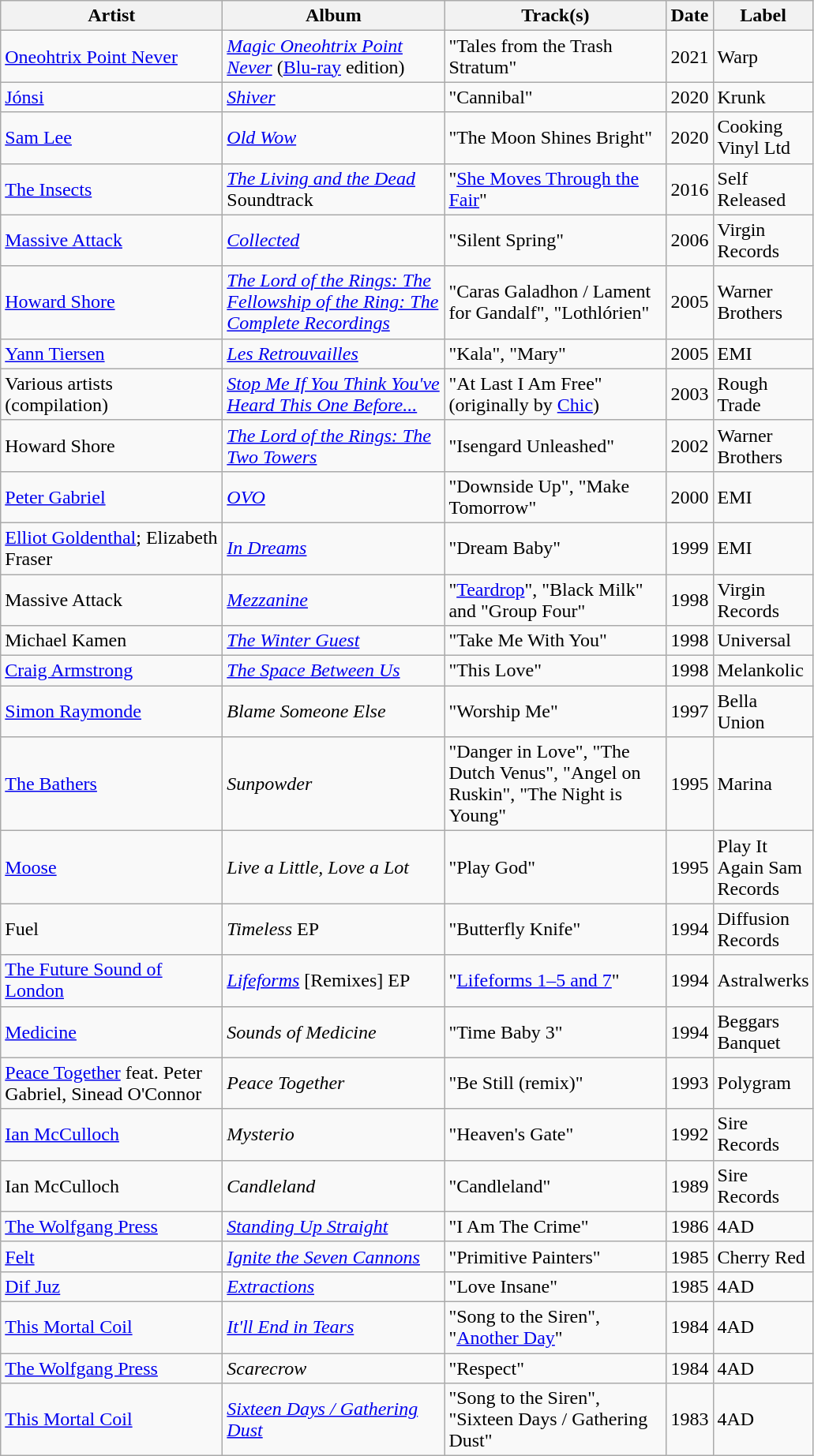<table class="wikitable sortable">
<tr>
<th width=180>Artist</th>
<th width=180>Album</th>
<th width=180>Track(s)</th>
<th width=30>Date</th>
<th width=30>Label</th>
</tr>
<tr>
<td><a href='#'>Oneohtrix Point Never</a></td>
<td><em><a href='#'>Magic Oneohtrix Point Never</a></em> (<a href='#'>Blu-ray</a> edition)</td>
<td>"Tales from the Trash Stratum"</td>
<td>2021</td>
<td>Warp</td>
</tr>
<tr>
<td><a href='#'>Jónsi</a></td>
<td><em><a href='#'>Shiver</a></em></td>
<td>"Cannibal"</td>
<td>2020</td>
<td>Krunk</td>
</tr>
<tr>
<td><a href='#'>Sam Lee</a></td>
<td><em><a href='#'>Old Wow</a></em></td>
<td>"The Moon Shines Bright"</td>
<td>2020</td>
<td>Cooking Vinyl Ltd</td>
</tr>
<tr>
<td><a href='#'>The Insects</a></td>
<td><em><a href='#'>The Living and the Dead</a></em> Soundtrack</td>
<td>"<a href='#'>She Moves Through the Fair</a>"</td>
<td>2016</td>
<td>Self Released</td>
</tr>
<tr>
<td><a href='#'>Massive Attack</a></td>
<td><em><a href='#'>Collected</a></em></td>
<td>"Silent Spring"</td>
<td>2006</td>
<td>Virgin Records</td>
</tr>
<tr>
<td><a href='#'>Howard Shore</a></td>
<td><em><a href='#'>The Lord of the Rings: The Fellowship of the Ring: The Complete Recordings</a></em></td>
<td>"Caras Galadhon / Lament for Gandalf", "Lothlórien"</td>
<td>2005</td>
<td>Warner Brothers</td>
</tr>
<tr>
<td><a href='#'>Yann Tiersen</a></td>
<td><em><a href='#'>Les Retrouvailles</a></em></td>
<td>"Kala", "Mary"</td>
<td>2005</td>
<td>EMI</td>
</tr>
<tr>
<td>Various artists (compilation)</td>
<td><em><a href='#'>Stop Me If You Think You've Heard This One Before...</a></em></td>
<td>"At Last I Am Free" (originally by <a href='#'>Chic</a>)</td>
<td>2003</td>
<td>Rough Trade</td>
</tr>
<tr>
<td>Howard Shore</td>
<td><em><a href='#'>The Lord of the Rings: The Two Towers</a></em></td>
<td>"Isengard Unleashed"</td>
<td>2002</td>
<td>Warner Brothers</td>
</tr>
<tr>
<td><a href='#'>Peter Gabriel</a></td>
<td><em><a href='#'>OVO</a></em></td>
<td>"Downside Up", "Make Tomorrow"</td>
<td>2000</td>
<td>EMI</td>
</tr>
<tr>
<td><a href='#'>Elliot Goldenthal</a>; Elizabeth Fraser</td>
<td><em><a href='#'>In Dreams</a></em></td>
<td>"Dream Baby"</td>
<td>1999</td>
<td>EMI</td>
</tr>
<tr>
<td>Massive Attack</td>
<td><em><a href='#'>Mezzanine</a></em></td>
<td>"<a href='#'>Teardrop</a>", "Black Milk" and "Group Four"</td>
<td>1998</td>
<td>Virgin Records</td>
</tr>
<tr>
<td>Michael Kamen</td>
<td><em><a href='#'>The Winter Guest</a></em></td>
<td>"Take Me With You"</td>
<td>1998</td>
<td>Universal</td>
</tr>
<tr>
<td><a href='#'>Craig Armstrong</a></td>
<td><em><a href='#'>The Space Between Us</a></em></td>
<td>"This Love"</td>
<td>1998</td>
<td>Melankolic</td>
</tr>
<tr>
<td><a href='#'>Simon Raymonde</a></td>
<td><em>Blame Someone Else</em></td>
<td>"Worship Me"</td>
<td>1997</td>
<td>Bella Union</td>
</tr>
<tr>
<td><a href='#'>The Bathers</a></td>
<td><em>Sunpowder</em></td>
<td>"Danger in Love", "The Dutch Venus", "Angel on Ruskin", "The Night is Young"</td>
<td>1995</td>
<td>Marina</td>
</tr>
<tr>
<td><a href='#'>Moose</a></td>
<td><em>Live a Little, Love a Lot</em></td>
<td>"Play God"</td>
<td>1995</td>
<td>Play It Again Sam Records</td>
</tr>
<tr>
<td>Fuel</td>
<td><em>Timeless</em> EP</td>
<td>"Butterfly Knife"</td>
<td>1994</td>
<td>Diffusion Records</td>
</tr>
<tr>
<td><a href='#'>The Future Sound of London</a></td>
<td><em><a href='#'>Lifeforms</a></em> [Remixes] EP</td>
<td>"<a href='#'>Lifeforms 1–5 and 7</a>"</td>
<td>1994</td>
<td>Astralwerks</td>
</tr>
<tr>
<td><a href='#'>Medicine</a></td>
<td><em>Sounds of Medicine</em></td>
<td>"Time Baby 3"</td>
<td>1994</td>
<td>Beggars Banquet</td>
</tr>
<tr>
<td><a href='#'>Peace Together</a> feat. Peter Gabriel, Sinead O'Connor</td>
<td><em>Peace Together</em></td>
<td>"Be Still (remix)"</td>
<td>1993</td>
<td>Polygram</td>
</tr>
<tr>
<td><a href='#'>Ian McCulloch</a></td>
<td><em>Mysterio</em></td>
<td>"Heaven's Gate"</td>
<td>1992</td>
<td>Sire Records</td>
</tr>
<tr>
<td>Ian McCulloch</td>
<td><em>Candleland</em></td>
<td>"Candleland"</td>
<td>1989</td>
<td>Sire Records</td>
</tr>
<tr>
<td><a href='#'>The Wolfgang Press</a></td>
<td><em><a href='#'>Standing Up Straight</a></em></td>
<td>"I Am The Crime"</td>
<td>1986</td>
<td>4AD</td>
</tr>
<tr>
<td><a href='#'>Felt</a></td>
<td><em><a href='#'>Ignite the Seven Cannons</a></em></td>
<td>"Primitive Painters"</td>
<td>1985</td>
<td>Cherry Red</td>
</tr>
<tr>
<td><a href='#'>Dif Juz</a></td>
<td><em><a href='#'>Extractions</a></em></td>
<td>"Love Insane"</td>
<td>1985</td>
<td>4AD</td>
</tr>
<tr>
<td><a href='#'>This Mortal Coil</a></td>
<td><em><a href='#'>It'll End in Tears</a></em></td>
<td>"Song to the Siren", "<a href='#'>Another Day</a>"</td>
<td>1984</td>
<td>4AD</td>
</tr>
<tr>
<td><a href='#'>The Wolfgang Press</a></td>
<td><em>Scarecrow</em></td>
<td>"Respect"</td>
<td>1984</td>
<td>4AD</td>
</tr>
<tr>
<td><a href='#'>This Mortal Coil</a></td>
<td><em><a href='#'>Sixteen Days / Gathering Dust</a></em></td>
<td>"Song to the Siren", "Sixteen Days / Gathering Dust"</td>
<td>1983</td>
<td>4AD</td>
</tr>
</table>
